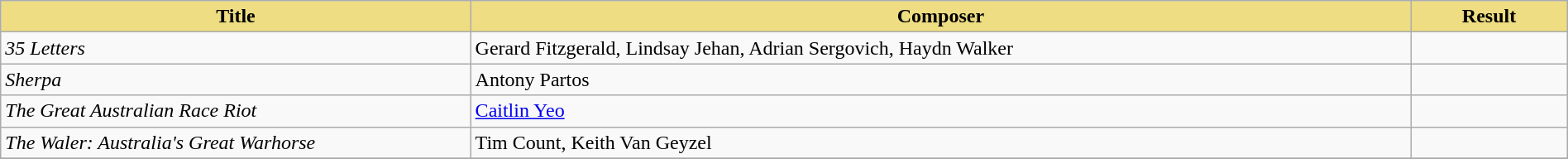<table class="wikitable" width=100%>
<tr>
<th style="width:30%;background:#EEDD82;">Title</th>
<th style="width:60%;background:#EEDD82;">Composer</th>
<th style="width:10%;background:#EEDD82;">Result<br></th>
</tr>
<tr>
<td><em>35 Letters</em></td>
<td>Gerard Fitzgerald, Lindsay Jehan, Adrian Sergovich, Haydn Walker</td>
<td></td>
</tr>
<tr>
<td><em>Sherpa</em></td>
<td>Antony Partos</td>
<td></td>
</tr>
<tr>
<td><em>The Great Australian Race Riot</em></td>
<td><a href='#'>Caitlin Yeo</a></td>
<td></td>
</tr>
<tr>
<td><em>The Waler: Australia's Great Warhorse</em></td>
<td>Tim Count, Keith Van Geyzel</td>
<td></td>
</tr>
<tr>
</tr>
</table>
